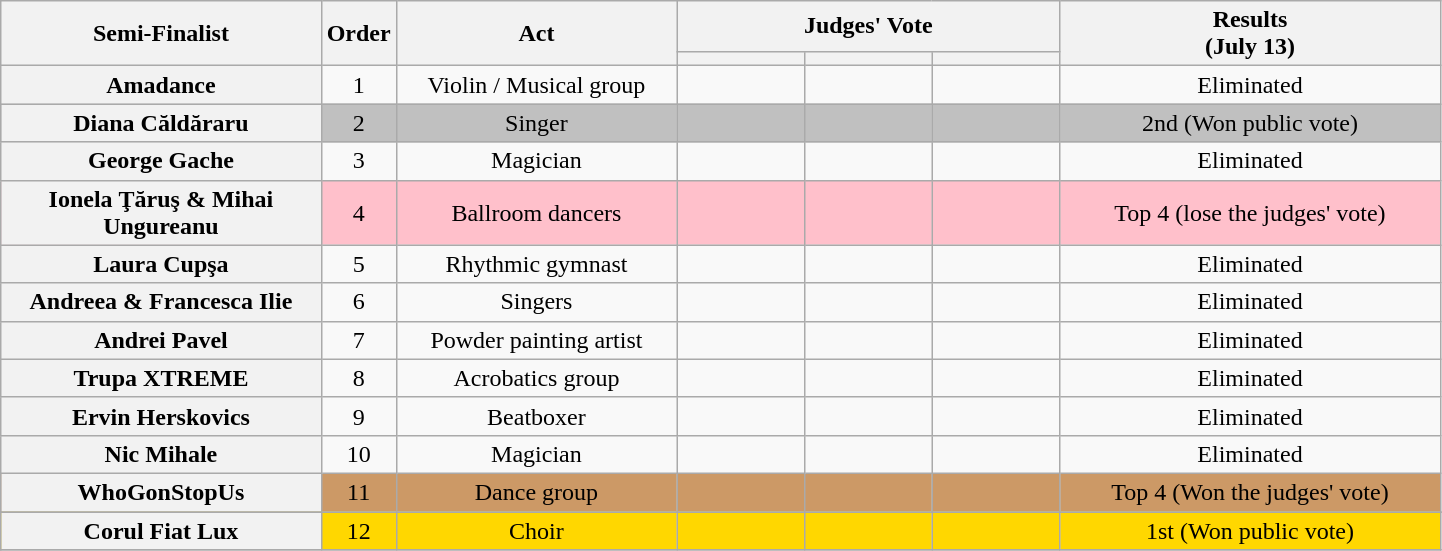<table class="wikitable plainrowheaders sortable" style="text-align:center" width="76%;">
<tr>
<th scope="col" rowspan="2" class="unsortable" style="width:17em;">Semi-Finalist</th>
<th scope="col" rowspan="2" style="width:1em;">Order</th>
<th scope="col" rowspan="2" class="unsortable" style="width:16em;">Act</th>
<th scope="col" colspan="3" class="unsortable" style="width:24em;">Judges' Vote</th>
<th scope="col" rowspan="2" style="width:23em;">Results <br> (July 13)</th>
</tr>
<tr>
<th scope="col" class="unsortable" style="width:6em;"></th>
<th scope="col" class="unsortable" style="width:6em;"></th>
<th scope="col" class="unsortable" style="width:6em;"></th>
</tr>
<tr>
<th scope="row">Amadance</th>
<td>1</td>
<td>Violin / Musical group</td>
<td></td>
<td></td>
<td></td>
<td>Eliminated</td>
</tr>
<tr style="background:silver;">
<th scope="row">Diana Căldăraru</th>
<td>2</td>
<td>Singer</td>
<td></td>
<td></td>
<td></td>
<td>2nd (Won public vote)</td>
</tr>
<tr>
<th scope="row">George Gache</th>
<td>3</td>
<td>Magician</td>
<td></td>
<td></td>
<td></td>
<td>Eliminated</td>
</tr>
<tr style="background:pink;">
<th scope="row">Ionela Ţăruş & Mihai Ungureanu</th>
<td>4</td>
<td>Ballroom dancers</td>
<td></td>
<td></td>
<td></td>
<td>Top 4 (lose the judges' vote)</td>
</tr>
<tr>
<th scope="row">Laura Cupşa</th>
<td>5</td>
<td>Rhythmic gymnast</td>
<td></td>
<td></td>
<td></td>
<td>Eliminated</td>
</tr>
<tr>
<th scope="row">Andreea & Francesca Ilie</th>
<td>6</td>
<td>Singers</td>
<td></td>
<td></td>
<td></td>
<td>Eliminated</td>
</tr>
<tr>
<th scope="row">Andrei Pavel</th>
<td>7</td>
<td>Powder painting artist</td>
<td></td>
<td></td>
<td></td>
<td>Eliminated</td>
</tr>
<tr>
<th scope="row">Trupa XTREME</th>
<td>8</td>
<td>Acrobatics group</td>
<td></td>
<td></td>
<td></td>
<td>Eliminated</td>
</tr>
<tr>
<th scope="row">Ervin Herskovics</th>
<td>9</td>
<td>Beatboxer</td>
<td></td>
<td></td>
<td></td>
<td>Eliminated</td>
</tr>
<tr>
<th scope="row">Nic Mihale</th>
<td>10</td>
<td>Magician</td>
<td></td>
<td></td>
<td></td>
<td>Eliminated</td>
</tr>
<tr style="background:#c96;">
<th scope="row">WhoGonStopUs</th>
<td>11</td>
<td>Dance group</td>
<td></td>
<td></td>
<td></td>
<td>Top 4 (Won the judges' vote)</td>
</tr>
<tr>
</tr>
<tr style="background:gold;">
<th scope="row">Corul Fiat Lux</th>
<td>12</td>
<td>Choir</td>
<td></td>
<td></td>
<td></td>
<td>1st (Won public vote)</td>
</tr>
<tr>
</tr>
</table>
